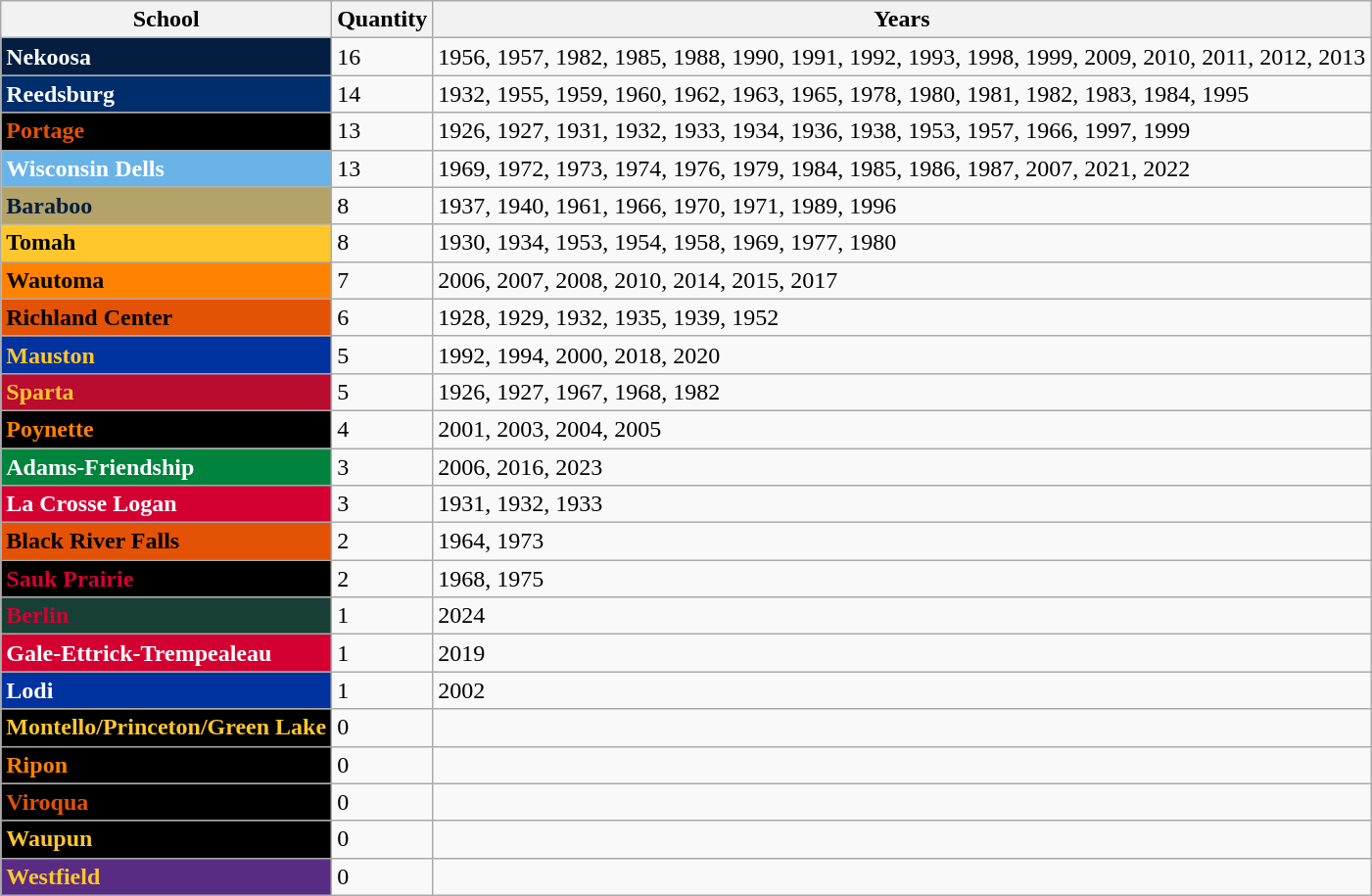<table class="wikitable">
<tr>
<th>School</th>
<th>Quantity</th>
<th>Years</th>
</tr>
<tr>
<td style="background: #041e42; color: white"><strong>Nekoosa</strong></td>
<td>16</td>
<td>1956, 1957, 1982, 1985, 1988, 1990, 1991, 1992, 1993, 1998, 1999, 2009, 2010, 2011, 2012, 2013</td>
</tr>
<tr>
<td style="background: #002d6c; color: white"><strong>Reedsburg</strong></td>
<td>14</td>
<td>1932, 1955, 1959, 1960, 1962, 1963, 1965, 1978, 1980, 1981, 1982, 1983, 1984, 1995</td>
</tr>
<tr>
<td style="background: black; color: #e35205"><strong>Portage</strong></td>
<td>13</td>
<td>1926, 1927, 1931, 1932, 1933, 1934, 1936, 1938, 1953, 1957, 1966, 1997, 1999</td>
</tr>
<tr>
<td style="background: #69b3e7; color: white"><strong>Wisconsin Dells</strong></td>
<td>13</td>
<td>1969, 1972, 1973, 1974, 1976, 1979, 1984, 1985, 1986, 1987, 2007, 2021, 2022</td>
</tr>
<tr>
<td style="background: #b3a369; color: #041e42"><strong>Baraboo</strong></td>
<td>8</td>
<td>1937, 1940, 1961, 1966, 1970, 1971, 1989, 1996</td>
</tr>
<tr>
<td style="background: #ffc72c; color: black"><strong>Tomah</strong></td>
<td>8</td>
<td>1930, 1934, 1953, 1954, 1958, 1969, 1977, 1980</td>
</tr>
<tr>
<td style="background: #ff8200; color: black"><strong>Wautoma</strong></td>
<td>7</td>
<td>2006, 2007, 2008, 2010, 2014, 2015, 2017</td>
</tr>
<tr>
<td style="background: #e35205; color: black"><strong>Richland Center</strong></td>
<td>6</td>
<td>1928, 1929, 1932, 1935, 1939, 1952</td>
</tr>
<tr>
<td style="background: #0032a0; color: #ffc72c"><strong>Mauston</strong></td>
<td>5</td>
<td>1992, 1994, 2000, 2018, 2020</td>
</tr>
<tr>
<td style="background: #ba0c2f; color: #ffc72c"><strong>Sparta</strong></td>
<td>5</td>
<td>1926, 1927, 1967, 1968, 1982</td>
</tr>
<tr>
<td style="background: black; color: #ff8200"><strong>Poynette</strong></td>
<td>4</td>
<td>2001, 2003, 2004, 2005</td>
</tr>
<tr>
<td style="background: #00843d; color: white"><strong>Adams-Friendship</strong></td>
<td>3</td>
<td>2006, 2016, 2023</td>
</tr>
<tr>
<td style="background: #d50032; color: white"><strong>La Crosse Logan</strong></td>
<td>3</td>
<td>1931, 1932, 1933</td>
</tr>
<tr>
<td style="background: #e35205; color: black"><strong>Black River Falls</strong></td>
<td>2</td>
<td>1964, 1973</td>
</tr>
<tr>
<td style="background: black; color: #d50032"><strong>Sauk Prairie</strong></td>
<td>2</td>
<td>1968, 1975</td>
</tr>
<tr>
<td style="background: #173f35; color: #d50032"><strong>Berlin</strong></td>
<td>1</td>
<td>2024</td>
</tr>
<tr>
<td style="background: #d50032; color: white"><strong>Gale-Ettrick-Trempealeau</strong></td>
<td>1</td>
<td>2019</td>
</tr>
<tr>
<td style="background: #0032a0; color: white"><strong>Lodi</strong></td>
<td>1</td>
<td>2002</td>
</tr>
<tr>
<td style="background: black; color: #ffc72c"><strong>Montello/Princeton/Green Lake</strong></td>
<td>0</td>
<td></td>
</tr>
<tr>
<td style="background: black; color: #ff8200"><strong>Ripon</strong></td>
<td>0</td>
<td></td>
</tr>
<tr>
<td style="background: black; color: #e35205"><strong>Viroqua</strong></td>
<td>0</td>
<td></td>
</tr>
<tr>
<td style="background: black; color: #ffc72c"><strong>Waupun</strong></td>
<td>0</td>
<td></td>
</tr>
<tr>
<td style="background: #582c83; color: #ffc72c"><strong>Westfield</strong></td>
<td>0</td>
<td></td>
</tr>
</table>
